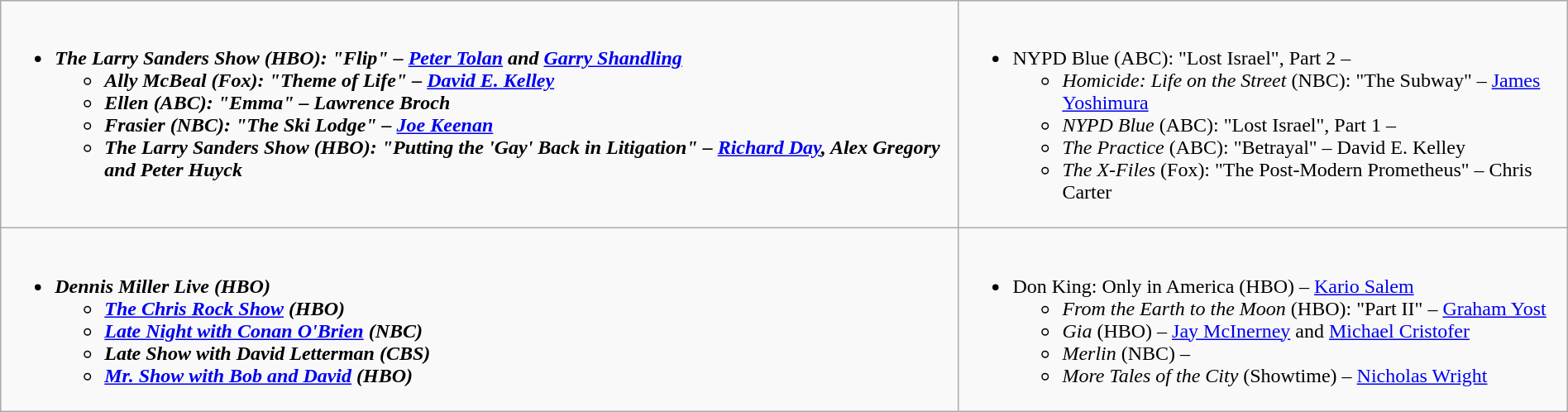<table class="wikitable" width="100%">
<tr>
<td style="vertical-align:top;"><br><ul><li><strong><em>The Larry Sanders Show<em> (HBO): "Flip" – <a href='#'>Peter Tolan</a> and <a href='#'>Garry Shandling</a><strong><ul><li></em>Ally McBeal<em> (Fox): "Theme of Life" – <a href='#'>David E. Kelley</a></li><li></em>Ellen<em> (ABC): "Emma" – Lawrence Broch</li><li></em>Frasier<em> (NBC): "The Ski Lodge" – <a href='#'>Joe Keenan</a></li><li></em>The Larry Sanders Show<em> (HBO): "Putting the 'Gay' Back in Litigation" – <a href='#'>Richard Day</a>, Alex Gregory and Peter Huyck</li></ul></li></ul></td>
<td style="vertical-align:top;"><br><ul><li></em></strong>NYPD Blue</em> (ABC): "Lost Israel", Part 2 – </strong><ul><li><em>Homicide: Life on the Street</em> (NBC): "The Subway" – <a href='#'>James Yoshimura</a></li><li><em>NYPD Blue</em> (ABC): "Lost Israel", Part 1 – </li><li><em>The Practice</em> (ABC): "Betrayal" – David E. Kelley</li><li><em>The X-Files</em> (Fox): "The Post-Modern Prometheus" – Chris Carter</li></ul></li></ul></td>
</tr>
<tr>
<td style="vertical-align:top;"><br><ul><li><strong><em>Dennis Miller Live<em> (HBO)<strong><ul><li></em><a href='#'>The Chris Rock Show</a><em> (HBO)</li><li></em><a href='#'>Late Night with Conan O'Brien</a><em> (NBC)</li><li></em>Late Show with David Letterman<em> (CBS)</li><li></em><a href='#'>Mr. Show with Bob and David</a><em> (HBO)</li></ul></li></ul></td>
<td style="vertical-align:top;"><br><ul><li></em></strong>Don King: Only in America</em> (HBO) – <a href='#'>Kario Salem</a></strong><ul><li><em>From the Earth to the Moon</em> (HBO): "Part II" – <a href='#'>Graham Yost</a></li><li><em>Gia</em> (HBO) – <a href='#'>Jay McInerney</a> and <a href='#'>Michael Cristofer</a></li><li><em>Merlin</em> (NBC) – </li><li><em>More Tales of the City</em> (Showtime) – <a href='#'>Nicholas Wright</a></li></ul></li></ul></td>
</tr>
</table>
